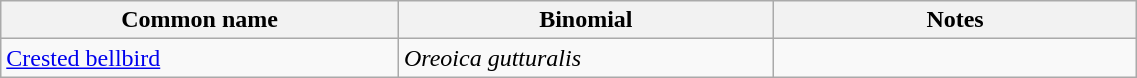<table style="width:60%;" class="wikitable">
<tr>
<th width=35%>Common name</th>
<th width=33%>Binomial</th>
<th width=32%>Notes</th>
</tr>
<tr>
<td><a href='#'>Crested bellbird</a></td>
<td><em>Oreoica gutturalis</em></td>
<td></td>
</tr>
</table>
